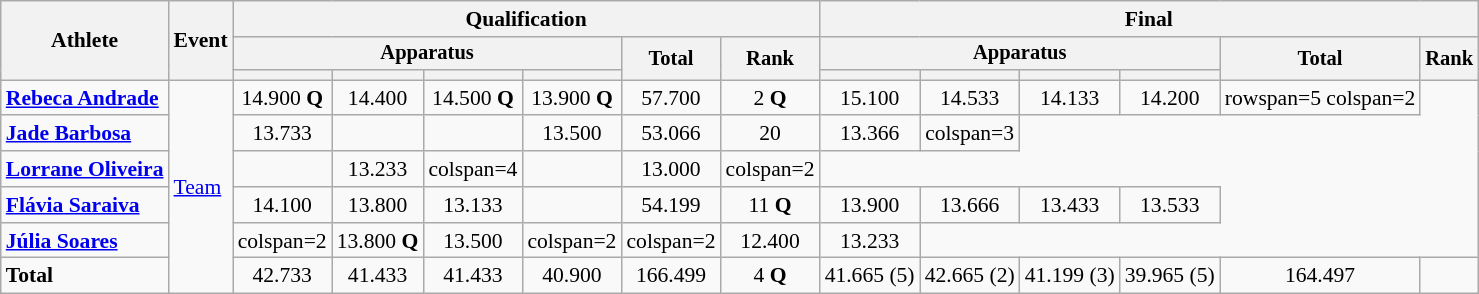<table class=wikitable style=font-size:90%;text-align:center>
<tr>
<th rowspan=3>Athlete</th>
<th rowspan=3>Event</th>
<th colspan=6>Qualification</th>
<th colspan=6>Final</th>
</tr>
<tr style=font-size:95%>
<th colspan=4>Apparatus</th>
<th rowspan=2>Total</th>
<th rowspan=2>Rank</th>
<th colspan=4>Apparatus</th>
<th rowspan=2>Total</th>
<th rowspan=2>Rank</th>
</tr>
<tr style=font-size:95%>
<th></th>
<th></th>
<th></th>
<th></th>
<th></th>
<th></th>
<th></th>
<th></th>
</tr>
<tr>
<td align=left><strong><a href='#'>Rebeca Andrade</a></strong></td>
<td align=left rowspan=6><a href='#'>Team</a></td>
<td>14.900 <strong>Q</strong></td>
<td>14.400</td>
<td>14.500 <strong>Q</strong></td>
<td>13.900 <strong>Q</strong></td>
<td>57.700</td>
<td>2 <strong>Q</strong></td>
<td>15.100</td>
<td>14.533</td>
<td>14.133</td>
<td>14.200</td>
<td>rowspan=5 colspan=2 </td>
</tr>
<tr>
<td align=left><strong><a href='#'>Jade Barbosa</a></strong></td>
<td>13.733</td>
<td></td>
<td></td>
<td>13.500</td>
<td>53.066</td>
<td>20</td>
<td>13.366</td>
<td>colspan=3 </td>
</tr>
<tr>
<td align=left><strong><a href='#'>Lorrane Oliveira</a></strong></td>
<td></td>
<td>13.233</td>
<td>colspan=4 </td>
<td></td>
<td>13.000</td>
<td>colspan=2 </td>
</tr>
<tr>
<td align=left><strong><a href='#'>Flávia Saraiva</a></strong></td>
<td>14.100</td>
<td>13.800</td>
<td>13.133</td>
<td></td>
<td>54.199</td>
<td>11 <strong>Q</strong></td>
<td>13.900</td>
<td>13.666</td>
<td>13.433</td>
<td>13.533</td>
</tr>
<tr>
<td align=left><strong><a href='#'>Júlia Soares</a></strong></td>
<td>colspan=2 </td>
<td>13.800 <strong>Q</strong></td>
<td>13.500</td>
<td>colspan=2 </td>
<td>colspan=2 </td>
<td>12.400</td>
<td>13.233</td>
</tr>
<tr>
<td align=left><strong>Total</strong></td>
<td>42.733</td>
<td>41.433</td>
<td>41.433</td>
<td>40.900</td>
<td>166.499</td>
<td>4 <strong>Q</strong></td>
<td>41.665 (5)</td>
<td>42.665 (2)</td>
<td>41.199 (3)</td>
<td>39.965 (5)</td>
<td>164.497</td>
<td></td>
</tr>
</table>
